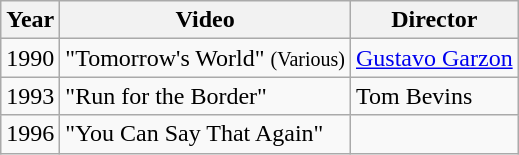<table class="wikitable">
<tr>
<th>Year</th>
<th>Video</th>
<th>Director</th>
</tr>
<tr>
<td>1990</td>
<td>"Tomorrow's World" <small>(Various)</small></td>
<td><a href='#'>Gustavo Garzon</a></td>
</tr>
<tr>
<td>1993</td>
<td>"Run for the Border"</td>
<td>Tom Bevins</td>
</tr>
<tr>
<td>1996</td>
<td>"You Can Say That Again"</td>
<td></td>
</tr>
</table>
